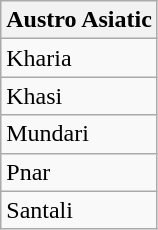<table class="wikitable">
<tr>
<th>Austro Asiatic</th>
</tr>
<tr>
<td>Kharia</td>
</tr>
<tr>
<td>Khasi</td>
</tr>
<tr>
<td>Mundari</td>
</tr>
<tr>
<td>Pnar</td>
</tr>
<tr>
<td>Santali</td>
</tr>
</table>
